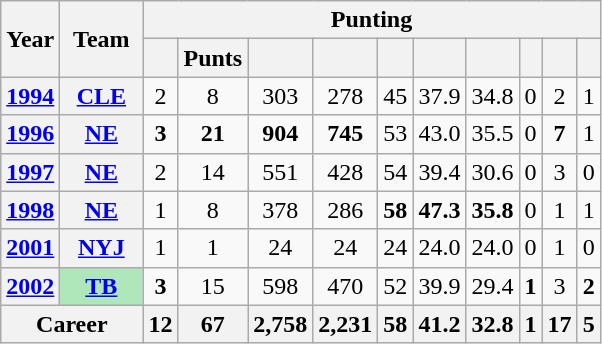<table class=wikitable style="text-align:center;">
<tr>
<th rowspan="2">Year</th>
<th rowspan="2">Team</th>
<th colspan="10">Punting</th>
</tr>
<tr>
<th></th>
<th>Punts</th>
<th></th>
<th></th>
<th></th>
<th></th>
<th></th>
<th></th>
<th></th>
<th></th>
</tr>
<tr>
<th><a href='#'>1994</a></th>
<th><a href='#'>CLE</a></th>
<td>2</td>
<td>8</td>
<td>303</td>
<td>278</td>
<td>45</td>
<td>37.9</td>
<td>34.8</td>
<td>0</td>
<td>2</td>
<td>1</td>
</tr>
<tr>
<th><a href='#'>1996</a></th>
<th><a href='#'>NE</a></th>
<td><strong>3</strong></td>
<td><strong>21</strong></td>
<td><strong>904</strong></td>
<td><strong>745</strong></td>
<td>53</td>
<td>43.0</td>
<td>35.5</td>
<td>0</td>
<td><strong>7</strong></td>
<td>1</td>
</tr>
<tr>
<th><a href='#'>1997</a></th>
<th><a href='#'>NE</a></th>
<td>2</td>
<td>14</td>
<td>551</td>
<td>428</td>
<td>54</td>
<td>39.4</td>
<td>30.6</td>
<td>0</td>
<td>3</td>
<td>0</td>
</tr>
<tr>
<th><a href='#'>1998</a></th>
<th><a href='#'>NE</a></th>
<td>1</td>
<td>8</td>
<td>378</td>
<td>286</td>
<td><strong>58</strong></td>
<td><strong>47.3</strong></td>
<td><strong>35.8</strong></td>
<td>0</td>
<td>1</td>
<td>1</td>
</tr>
<tr>
<th><a href='#'>2001</a></th>
<th><a href='#'>NYJ</a></th>
<td>1</td>
<td>1</td>
<td>24</td>
<td>24</td>
<td>24</td>
<td>24.0</td>
<td>24.0</td>
<td>0</td>
<td>1</td>
<td>0</td>
</tr>
<tr>
<th><a href='#'>2002</a></th>
<th style="background:#afe6ba; width:3em;"><a href='#'>TB</a></th>
<td><strong>3</strong></td>
<td>15</td>
<td>598</td>
<td>470</td>
<td>52</td>
<td>39.9</td>
<td>29.4</td>
<td><strong>1</strong></td>
<td>3</td>
<td><strong>2</strong></td>
</tr>
<tr>
<th colspan="2">Career</th>
<th>12</th>
<th>67</th>
<th>2,758</th>
<th>2,231</th>
<th>58</th>
<th>41.2</th>
<th>32.8</th>
<th>1</th>
<th>17</th>
<th>5</th>
</tr>
</table>
